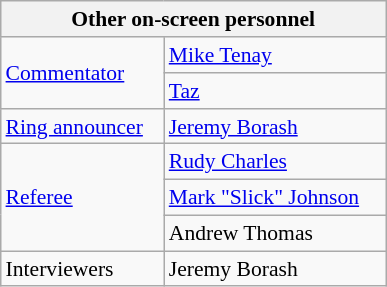<table align="right" class="wikitable" style="border:1px; font-size:90%; margin-left:1em;">
<tr>
<th colspan="2" width="250"><strong>Other on-screen personnel</strong></th>
</tr>
<tr>
<td rowspan=2><a href='#'>Commentator</a></td>
<td><a href='#'>Mike Tenay</a></td>
</tr>
<tr>
<td><a href='#'>Taz</a></td>
</tr>
<tr>
<td><a href='#'>Ring announcer</a></td>
<td><a href='#'>Jeremy Borash</a></td>
</tr>
<tr>
<td rowspan=3><a href='#'>Referee</a></td>
<td><a href='#'>Rudy Charles</a></td>
</tr>
<tr>
<td><a href='#'>Mark "Slick" Johnson</a></td>
</tr>
<tr>
<td>Andrew Thomas</td>
</tr>
<tr>
<td rowspan=1>Interviewers</td>
<td>Jeremy Borash</td>
</tr>
<tr>
</tr>
</table>
